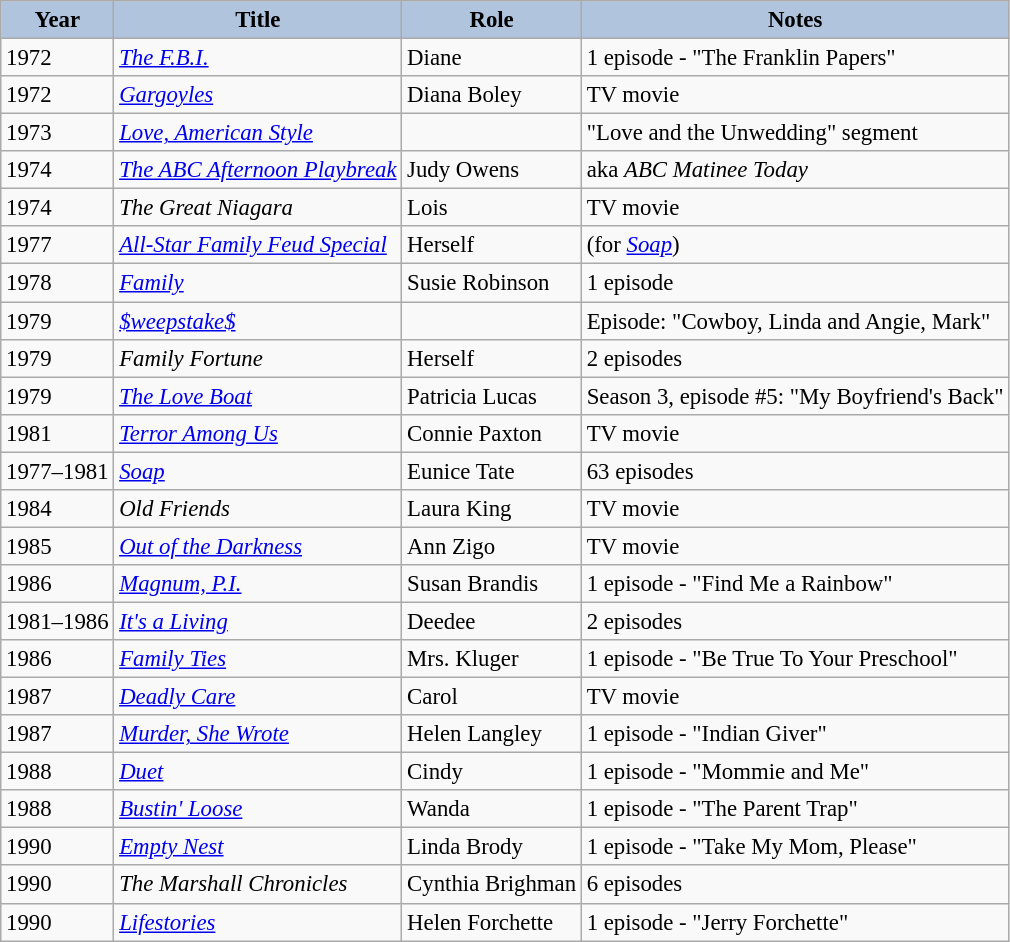<table class="wikitable" style="font-size: 95%">
<tr>
<th style="background: #B0C4DE;">Year</th>
<th style="background: #B0C4DE;">Title</th>
<th style="background: #B0C4DE;">Role</th>
<th style="background: #B0C4DE;">Notes</th>
</tr>
<tr>
<td>1972</td>
<td><em><a href='#'>The F.B.I.</a></em></td>
<td>Diane</td>
<td>1 episode - "The Franklin Papers"</td>
</tr>
<tr>
<td>1972</td>
<td><em><a href='#'>Gargoyles</a></em></td>
<td>Diana Boley</td>
<td>TV movie</td>
</tr>
<tr>
<td>1973</td>
<td><em><a href='#'>Love, American Style</a></em></td>
<td></td>
<td>"Love and the Unwedding" segment</td>
</tr>
<tr>
<td>1974</td>
<td><em><a href='#'>The ABC Afternoon Playbreak</a></em></td>
<td>Judy Owens</td>
<td>aka <em>ABC Matinee Today</em></td>
</tr>
<tr>
<td>1974</td>
<td><em>The Great Niagara</em></td>
<td>Lois</td>
<td>TV movie</td>
</tr>
<tr>
<td>1977</td>
<td><em><a href='#'>All-Star Family Feud Special</a></em></td>
<td>Herself</td>
<td>(for <em><a href='#'>Soap</a></em>)</td>
</tr>
<tr>
<td>1978</td>
<td><em><a href='#'>Family</a></em></td>
<td>Susie Robinson</td>
<td>1 episode</td>
</tr>
<tr>
<td>1979</td>
<td><em><a href='#'>$weepstake$</a></em></td>
<td></td>
<td>Episode: "Cowboy, Linda and Angie, Mark"</td>
</tr>
<tr>
<td>1979</td>
<td><em>Family Fortune</em></td>
<td>Herself</td>
<td>2 episodes</td>
</tr>
<tr>
<td>1979</td>
<td><em><a href='#'>The Love Boat</a></em></td>
<td>Patricia Lucas</td>
<td>Season 3, episode #5: "My Boyfriend's Back"</td>
</tr>
<tr>
<td>1981</td>
<td><em><a href='#'>Terror Among Us</a></em></td>
<td>Connie Paxton</td>
<td>TV movie</td>
</tr>
<tr>
<td>1977–1981</td>
<td><em><a href='#'>Soap</a></em></td>
<td>Eunice Tate</td>
<td>63 episodes</td>
</tr>
<tr>
<td>1984</td>
<td><em>Old Friends</em></td>
<td>Laura King</td>
<td>TV movie</td>
</tr>
<tr>
<td>1985</td>
<td><em><a href='#'>Out of the Darkness</a></em></td>
<td>Ann Zigo</td>
<td>TV movie</td>
</tr>
<tr>
<td>1986</td>
<td><em><a href='#'>Magnum, P.I.</a></em></td>
<td>Susan Brandis</td>
<td>1 episode - "Find Me a Rainbow"</td>
</tr>
<tr>
<td>1981–1986</td>
<td><em><a href='#'>It's a Living</a></em></td>
<td>Deedee</td>
<td>2 episodes</td>
</tr>
<tr>
<td>1986</td>
<td><em><a href='#'>Family Ties</a></em></td>
<td>Mrs. Kluger</td>
<td>1 episode - "Be True To Your Preschool"</td>
</tr>
<tr>
<td>1987</td>
<td><em><a href='#'>Deadly Care</a></em></td>
<td>Carol</td>
<td>TV movie</td>
</tr>
<tr>
<td>1987</td>
<td><em><a href='#'>Murder, She Wrote</a></em></td>
<td>Helen Langley</td>
<td>1 episode - "Indian Giver"</td>
</tr>
<tr>
<td>1988</td>
<td><em><a href='#'>Duet</a></em></td>
<td>Cindy</td>
<td>1 episode - "Mommie and Me"</td>
</tr>
<tr>
<td>1988</td>
<td><em><a href='#'>Bustin' Loose</a></em></td>
<td>Wanda</td>
<td>1 episode - "The Parent Trap"</td>
</tr>
<tr>
<td>1990</td>
<td><em><a href='#'>Empty Nest</a></em></td>
<td>Linda Brody</td>
<td>1 episode - "Take My Mom, Please"</td>
</tr>
<tr>
<td>1990</td>
<td><em>The Marshall Chronicles</em></td>
<td>Cynthia Brighman</td>
<td>6 episodes</td>
</tr>
<tr>
<td>1990</td>
<td><em><a href='#'>Lifestories</a></em></td>
<td>Helen Forchette</td>
<td>1 episode - "Jerry Forchette"</td>
</tr>
</table>
